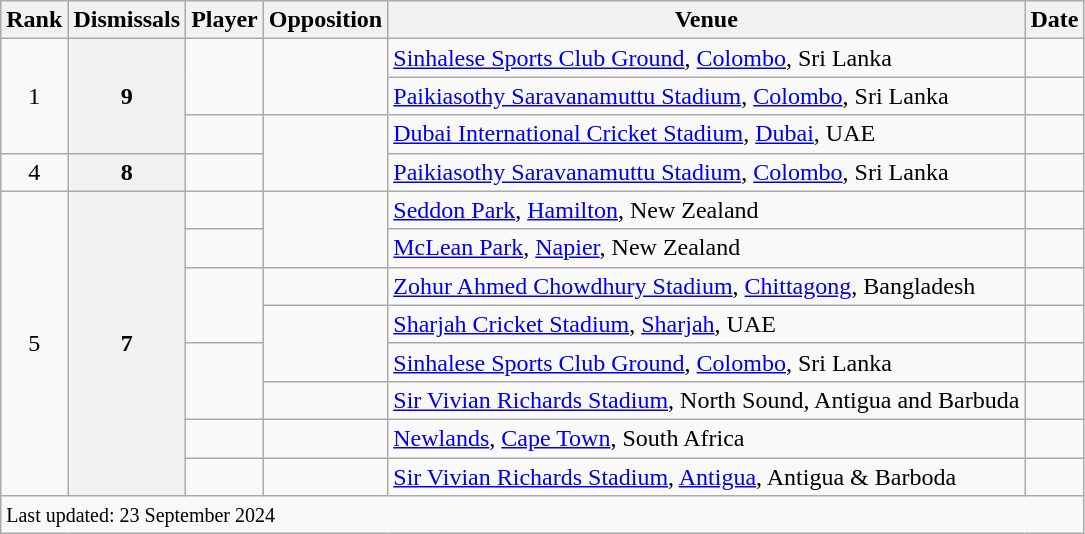<table class="wikitable plainrowheaders sortable">
<tr>
<th scope=col>Rank</th>
<th scope=col>Dismissals</th>
<th scope=col>Player</th>
<th scope=col>Opposition</th>
<th scope=col>Venue</th>
<th scope=col>Date</th>
</tr>
<tr>
<td style="text-align:center" rowspan=3>1</td>
<th scope=row style=text-align:center; rowspan=3>9</th>
<td rowspan=2></td>
<td rowspan=2></td>
<td><a href='#'>Sinhalese Sports Club Ground</a>, <a href='#'>Colombo</a>, Sri Lanka</td>
<td></td>
</tr>
<tr>
<td><a href='#'>Paikiasothy Saravanamuttu Stadium</a>, <a href='#'>Colombo</a>, Sri Lanka</td>
<td></td>
</tr>
<tr>
<td></td>
<td rowspan=2></td>
<td><a href='#'>Dubai International Cricket Stadium</a>, <a href='#'>Dubai</a>, UAE</td>
<td></td>
</tr>
<tr>
<td style="text-align:center">4</td>
<th scope=row style=text-align:center;>8</th>
<td></td>
<td><a href='#'>Paikiasothy Saravanamuttu Stadium</a>, <a href='#'>Colombo</a>, Sri Lanka</td>
<td></td>
</tr>
<tr>
<td style="text-align:center" rowspan=8>5</td>
<th scope=row style=text-align:center; rowspan=8>7</th>
<td></td>
<td rowspan=2></td>
<td><a href='#'>Seddon Park</a>, <a href='#'>Hamilton</a>, New Zealand</td>
<td></td>
</tr>
<tr>
<td></td>
<td><a href='#'>McLean Park</a>, <a href='#'>Napier</a>, New Zealand</td>
<td></td>
</tr>
<tr>
<td rowspan=2></td>
<td></td>
<td><a href='#'>Zohur Ahmed Chowdhury Stadium</a>, <a href='#'>Chittagong</a>, Bangladesh</td>
<td></td>
</tr>
<tr>
<td rowspan=2></td>
<td><a href='#'>Sharjah Cricket Stadium</a>, <a href='#'>Sharjah</a>, UAE</td>
<td></td>
</tr>
<tr>
<td rowspan=2></td>
<td><a href='#'>Sinhalese Sports Club Ground</a>, <a href='#'>Colombo</a>, Sri Lanka</td>
<td></td>
</tr>
<tr>
<td></td>
<td><a href='#'>Sir Vivian Richards Stadium</a>, North Sound, Antigua and Barbuda</td>
<td></td>
</tr>
<tr>
<td></td>
<td></td>
<td><a href='#'>Newlands</a>, <a href='#'>Cape Town</a>, South Africa</td>
<td></td>
</tr>
<tr>
<td></td>
<td></td>
<td><a href='#'>Sir Vivian Richards Stadium</a>, <a href='#'>Antigua</a>, Antigua & Barboda</td>
<td></td>
</tr>
<tr class=sortbottom>
<td colspan=6><small>Last updated: 23 September 2024</small></td>
</tr>
</table>
